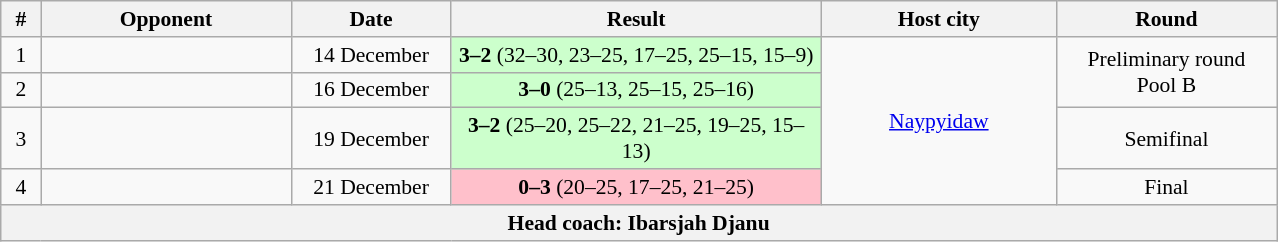<table class="wikitable" style="text-align: center;font-size:90%;">
<tr>
<th width=20>#</th>
<th width=160>Opponent</th>
<th width=100>Date</th>
<th width=240>Result</th>
<th width=150>Host city</th>
<th width=140>Round</th>
</tr>
<tr>
<td>1</td>
<td align=left></td>
<td>14 December</td>
<td bgcolor=ccffcc><strong>3–2</strong> (32–30, 23–25, 17–25, 25–15, 15–9)</td>
<td rowspan=4> <a href='#'>Naypyidaw</a></td>
<td rowspan=2>Preliminary round<br>Pool B</td>
</tr>
<tr>
<td>2</td>
<td align=left></td>
<td>16 December</td>
<td bgcolor=ccffcc><strong>3–0</strong> (25–13, 25–15, 25–16)</td>
</tr>
<tr>
<td>3</td>
<td align=left></td>
<td>19 December</td>
<td bgcolor=ccffcc><strong>3–2</strong> (25–20, 25–22, 21–25, 19–25, 15–13)</td>
<td>Semifinal</td>
</tr>
<tr>
<td>4</td>
<td align=left></td>
<td>21 December</td>
<td bgcolor=pink><strong>0–3</strong> (20–25, 17–25, 21–25)</td>
<td>Final</td>
</tr>
<tr>
<th colspan=6>Head coach:  Ibarsjah Djanu</th>
</tr>
</table>
